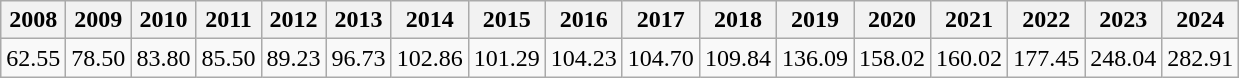<table class="wikitable">
<tr>
<th>2008</th>
<th>2009</th>
<th>2010</th>
<th>2011</th>
<th>2012</th>
<th>2013</th>
<th>2014</th>
<th>2015</th>
<th>2016</th>
<th>2017</th>
<th>2018</th>
<th>2019</th>
<th>2020</th>
<th>2021</th>
<th>2022</th>
<th>2023</th>
<th>2024</th>
</tr>
<tr>
<td>62.55</td>
<td>78.50</td>
<td>83.80</td>
<td>85.50</td>
<td>89.23</td>
<td>96.73</td>
<td>102.86</td>
<td>101.29</td>
<td>104.23</td>
<td>104.70</td>
<td>109.84</td>
<td>136.09</td>
<td>158.02</td>
<td>160.02</td>
<td>177.45</td>
<td>248.04</td>
<td>282.91</td>
</tr>
</table>
